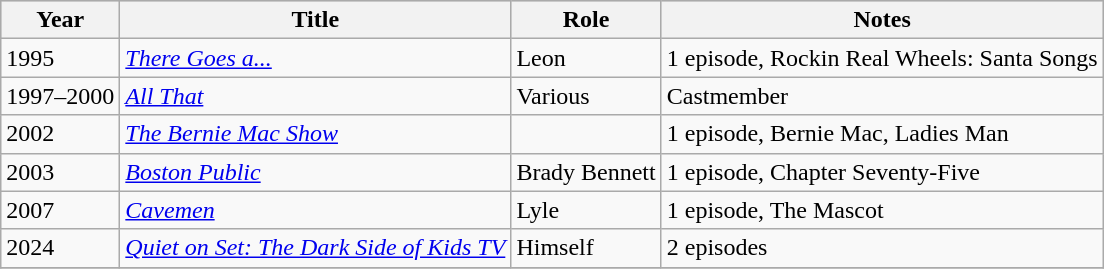<table class="wikitable sortable plainrowheaders">
<tr style="background:#ccc; text-align:center;">
<th scope="col">Year</th>
<th scope="col">Title</th>
<th scope="col">Role</th>
<th scope="col" class="unsortable">Notes</th>
</tr>
<tr>
<td>1995</td>
<td><em><a href='#'>There Goes a...</a></em></td>
<td>Leon</td>
<td>1 episode, Rockin Real Wheels: Santa Songs</td>
</tr>
<tr>
<td>1997–2000</td>
<td><em><a href='#'>All That</a></em></td>
<td>Various</td>
<td>Castmember</td>
</tr>
<tr>
<td>2002</td>
<td><em><a href='#'>The Bernie Mac Show</a></em></td>
<td></td>
<td>1 episode, Bernie Mac, Ladies Man</td>
</tr>
<tr>
<td>2003</td>
<td><em><a href='#'>Boston Public</a></em></td>
<td>Brady Bennett</td>
<td>1 episode, Chapter Seventy-Five</td>
</tr>
<tr>
<td>2007</td>
<td><em><a href='#'>Cavemen</a></em></td>
<td>Lyle</td>
<td>1 episode, The Mascot</td>
</tr>
<tr>
<td>2024</td>
<td><em><a href='#'>Quiet on Set: The Dark Side of Kids TV</a></em></td>
<td>Himself</td>
<td>2 episodes</td>
</tr>
<tr>
</tr>
</table>
